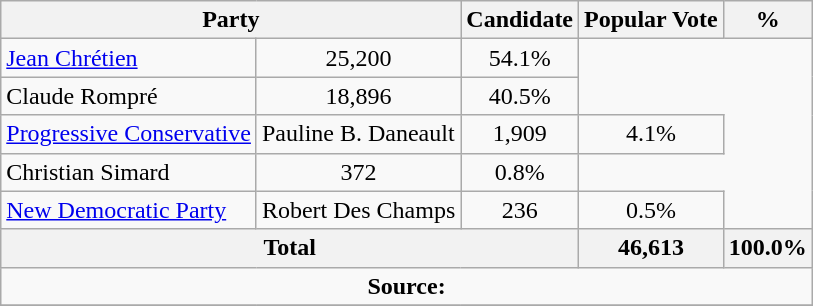<table class="wikitable">
<tr>
<th colspan="2">Party</th>
<th>Candidate</th>
<th>Popular Vote</th>
<th>%</th>
</tr>
<tr>
<td> <a href='#'>Jean Chrétien</a></td>
<td align=center>25,200</td>
<td align=center>54.1%</td>
</tr>
<tr>
<td>Claude Rompré</td>
<td align=center>18,896</td>
<td align=center>40.5%</td>
</tr>
<tr>
<td><a href='#'>Progressive Conservative</a></td>
<td>Pauline B. Daneault</td>
<td align=center>1,909</td>
<td align=center>4.1%</td>
</tr>
<tr>
<td>Christian Simard</td>
<td align=center>372</td>
<td align=center>0.8%</td>
</tr>
<tr>
<td><a href='#'>New Democratic Party</a></td>
<td>Robert Des Champs</td>
<td align=center>236</td>
<td align=center>0.5%</td>
</tr>
<tr>
<th colspan=3>Total</th>
<th>46,613</th>
<th>100.0%</th>
</tr>
<tr>
<td align="center" colspan=5><strong>Source:</strong> </td>
</tr>
<tr>
</tr>
</table>
